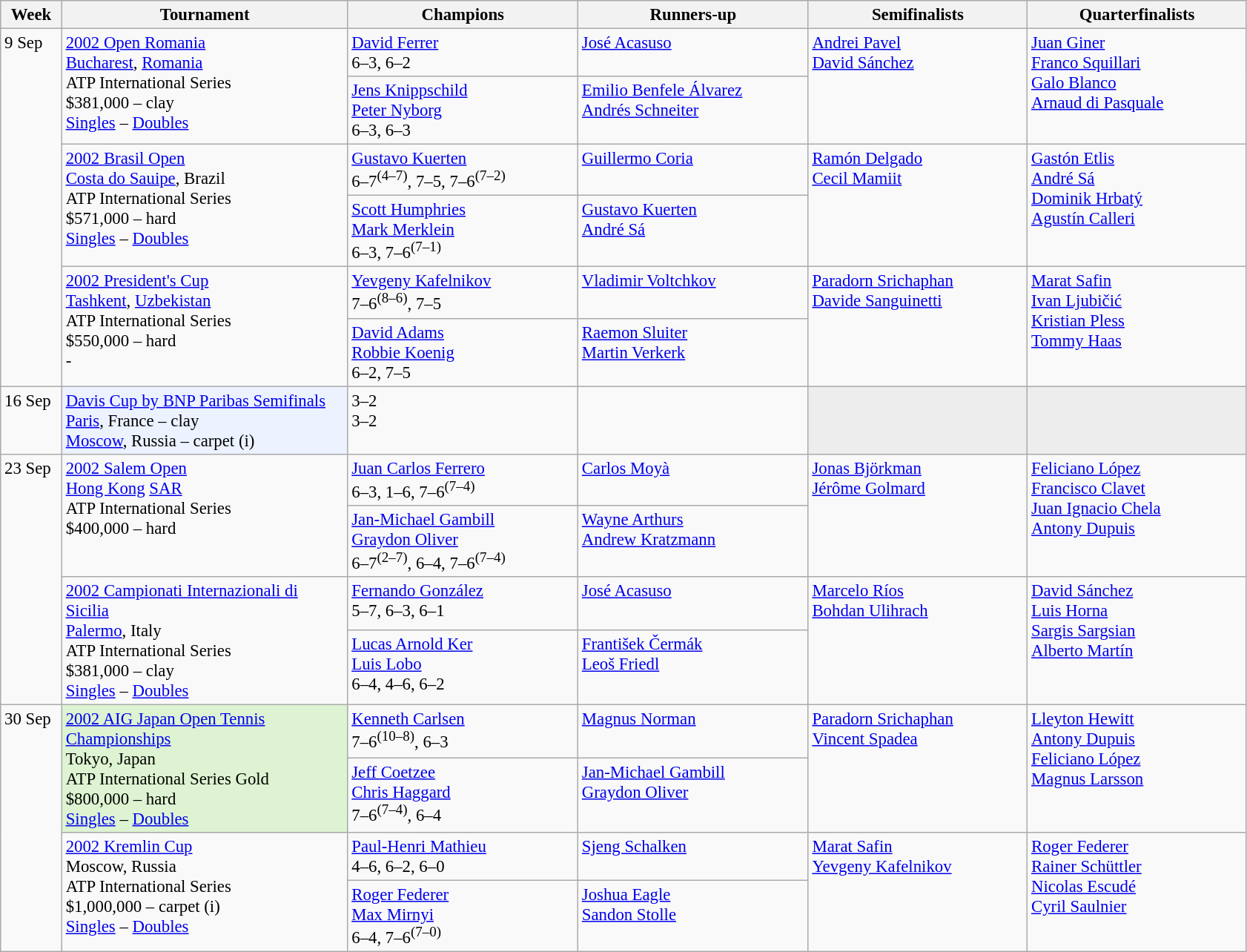<table class=wikitable style=font-size:95%>
<tr>
<th style="width:48px;">Week</th>
<th style="width:250px;">Tournament</th>
<th style="width:200px;">Champions</th>
<th style="width:200px;">Runners-up</th>
<th style="width:190px;">Semifinalists</th>
<th style="width:190px;">Quarterfinalists</th>
</tr>
<tr valign=top>
<td rowspan=6>9 Sep</td>
<td rowspan=2><a href='#'>2002 Open Romania</a><br> <a href='#'>Bucharest</a>, <a href='#'>Romania</a><br>ATP International Series<br>$381,000 – clay  <br> <a href='#'>Singles</a> – <a href='#'>Doubles</a></td>
<td> <a href='#'>David Ferrer</a> <br>6–3, 6–2</td>
<td> <a href='#'>José Acasuso</a></td>
<td rowspan=2> <a href='#'>Andrei Pavel</a> <br> <a href='#'>David Sánchez</a></td>
<td rowspan=2> <a href='#'>Juan Giner</a> <br>  <a href='#'>Franco Squillari</a> <br> <a href='#'>Galo Blanco</a>  <br>  <a href='#'>Arnaud di Pasquale</a></td>
</tr>
<tr valign=top>
<td> <a href='#'>Jens Knippschild</a><br> <a href='#'>Peter Nyborg</a><br> 6–3, 6–3</td>
<td> <a href='#'>Emilio Benfele Álvarez</a><br> <a href='#'>Andrés Schneiter</a></td>
</tr>
<tr valign=top>
<td rowspan=2><a href='#'>2002 Brasil Open</a><br> <a href='#'>Costa do Sauipe</a>, Brazil<br>ATP International Series<br>$571,000 – hard <br> <a href='#'>Singles</a> – <a href='#'>Doubles</a></td>
<td> <a href='#'>Gustavo Kuerten</a> <br>6–7<sup>(4–7)</sup>, 7–5, 7–6<sup>(7–2)</sup></td>
<td> <a href='#'>Guillermo Coria</a></td>
<td rowspan=2> <a href='#'>Ramón Delgado</a> <br> <a href='#'>Cecil Mamiit</a></td>
<td rowspan=2> <a href='#'>Gastón Etlis</a> <br>  <a href='#'>André Sá</a> <br> <a href='#'>Dominik Hrbatý</a>  <br>  <a href='#'>Agustín Calleri</a></td>
</tr>
<tr valign=top>
<td> <a href='#'>Scott Humphries</a><br> <a href='#'>Mark Merklein</a><br> 6–3, 7–6<sup>(7–1)</sup></td>
<td> <a href='#'>Gustavo Kuerten</a><br> <a href='#'>André Sá</a></td>
</tr>
<tr valign=top>
<td rowspan=2><a href='#'>2002 President's Cup</a><br> <a href='#'>Tashkent</a>, <a href='#'>Uzbekistan</a><br>ATP International Series<br>$550,000 – hard<br> - </td>
<td> <a href='#'>Yevgeny Kafelnikov</a> <br>7–6<sup>(8–6)</sup>, 7–5</td>
<td> <a href='#'>Vladimir Voltchkov</a></td>
<td rowspan=2> <a href='#'>Paradorn Srichaphan</a> <br> <a href='#'>Davide Sanguinetti</a></td>
<td rowspan=2> <a href='#'>Marat Safin</a> <br>  <a href='#'>Ivan Ljubičić</a> <br> <a href='#'>Kristian Pless</a>  <br>  <a href='#'>Tommy Haas</a></td>
</tr>
<tr valign=top>
<td> <a href='#'>David Adams</a><br> <a href='#'>Robbie Koenig</a><br> 6–2, 7–5</td>
<td> <a href='#'>Raemon Sluiter</a><br> <a href='#'>Martin Verkerk</a></td>
</tr>
<tr valign=top>
<td>16 Sep</td>
<td style="background:#ECF2FF;"><a href='#'>Davis Cup by BNP Paribas Semifinals</a><br><a href='#'>Paris</a>, France – clay<br><a href='#'>Moscow</a>, Russia – carpet (i)</td>
<td> 3–2<br> 3–2</td>
<td><br></td>
<td bgcolor=#ededed></td>
<td bgcolor=#ededed></td>
</tr>
<tr valign=top>
<td rowspan=4>23 Sep</td>
<td rowspan=2><a href='#'>2002 Salem Open</a><br> <a href='#'>Hong Kong</a> <a href='#'>SAR</a><br>ATP International Series<br>$400,000 – hard</td>
<td> <a href='#'>Juan Carlos Ferrero</a> <br>6–3, 1–6, 7–6<sup>(7–4)</sup></td>
<td> <a href='#'>Carlos Moyà</a></td>
<td rowspan=2> <a href='#'>Jonas Björkman</a> <br> <a href='#'>Jérôme Golmard</a></td>
<td rowspan=2> <a href='#'>Feliciano López</a> <br>  <a href='#'>Francisco Clavet</a> <br> <a href='#'>Juan Ignacio Chela</a>  <br>  <a href='#'>Antony Dupuis</a></td>
</tr>
<tr valign=top>
<td> <a href='#'>Jan-Michael Gambill</a><br> <a href='#'>Graydon Oliver</a><br> 6–7<sup>(2–7)</sup>, 6–4, 7–6<sup>(7–4)</sup></td>
<td> <a href='#'>Wayne Arthurs</a><br> <a href='#'>Andrew Kratzmann</a></td>
</tr>
<tr valign=top>
<td rowspan=2><a href='#'>2002 Campionati Internazionali di Sicilia</a><br> <a href='#'>Palermo</a>, Italy<br>ATP International Series<br>$381,000 – clay <br> <a href='#'>Singles</a> – <a href='#'>Doubles</a></td>
<td> <a href='#'>Fernando González</a> <br>5–7, 6–3, 6–1</td>
<td> <a href='#'>José Acasuso</a></td>
<td rowspan=2> <a href='#'>Marcelo Ríos</a> <br> <a href='#'>Bohdan Ulihrach</a></td>
<td rowspan=2> <a href='#'>David Sánchez</a> <br>  <a href='#'>Luis Horna</a> <br> <a href='#'>Sargis Sargsian</a>  <br>  <a href='#'>Alberto Martín</a></td>
</tr>
<tr valign=top>
<td> <a href='#'>Lucas Arnold Ker</a><br> <a href='#'>Luis Lobo</a><br> 6–4, 4–6, 6–2</td>
<td> <a href='#'>František Čermák</a><br> <a href='#'>Leoš Friedl</a></td>
</tr>
<tr valign=top>
<td rowspan=4>30 Sep</td>
<td bgcolor=#DDF3D1 rowspan=2><a href='#'>2002 AIG Japan Open Tennis Championships</a><br> Tokyo, Japan<br>ATP International Series Gold<br>$800,000 – hard <br> <a href='#'>Singles</a> – <a href='#'>Doubles</a></td>
<td> <a href='#'>Kenneth Carlsen</a> <br>7–6<sup>(10–8)</sup>, 6–3</td>
<td> <a href='#'>Magnus Norman</a></td>
<td rowspan=2> <a href='#'>Paradorn Srichaphan</a> <br> <a href='#'>Vincent Spadea</a></td>
<td rowspan=2> <a href='#'>Lleyton Hewitt</a> <br>  <a href='#'>Antony Dupuis</a> <br> <a href='#'>Feliciano López</a>  <br>  <a href='#'>Magnus Larsson</a></td>
</tr>
<tr valign=top>
<td> <a href='#'>Jeff Coetzee</a><br> <a href='#'>Chris Haggard</a><br> 7–6<sup>(7–4)</sup>, 6–4</td>
<td> <a href='#'>Jan-Michael Gambill</a><br> <a href='#'>Graydon Oliver</a></td>
</tr>
<tr valign=top>
<td rowspan=2><a href='#'>2002 Kremlin Cup</a><br> Moscow, Russia<br>ATP International Series<br>$1,000,000 – carpet (i) <br> <a href='#'>Singles</a> – <a href='#'>Doubles</a></td>
<td> <a href='#'>Paul-Henri Mathieu</a> <br>4–6, 6–2, 6–0</td>
<td> <a href='#'>Sjeng Schalken</a></td>
<td rowspan=2> <a href='#'>Marat Safin</a> <br> <a href='#'>Yevgeny Kafelnikov</a></td>
<td rowspan=2> <a href='#'>Roger Federer</a> <br>  <a href='#'>Rainer Schüttler</a> <br> <a href='#'>Nicolas Escudé</a>  <br>  <a href='#'>Cyril Saulnier</a></td>
</tr>
<tr valign=top>
<td> <a href='#'>Roger Federer</a><br> <a href='#'>Max Mirnyi</a><br> 6–4, 7–6<sup>(7–0)</sup></td>
<td> <a href='#'>Joshua Eagle</a><br> <a href='#'>Sandon Stolle</a></td>
</tr>
</table>
